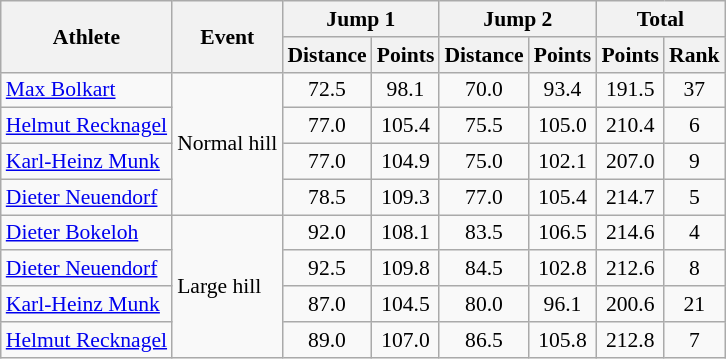<table class="wikitable" style="font-size:90%">
<tr>
<th rowspan="2">Athlete</th>
<th rowspan="2">Event</th>
<th colspan="2">Jump 1</th>
<th colspan="2">Jump 2</th>
<th colspan="2">Total</th>
</tr>
<tr>
<th>Distance</th>
<th>Points</th>
<th>Distance</th>
<th>Points</th>
<th>Points</th>
<th>Rank</th>
</tr>
<tr>
<td><a href='#'>Max Bolkart</a></td>
<td rowspan="4">Normal hill</td>
<td align="center">72.5</td>
<td align="center">98.1</td>
<td align="center">70.0</td>
<td align="center">93.4</td>
<td align="center">191.5</td>
<td align="center">37</td>
</tr>
<tr>
<td><a href='#'>Helmut Recknagel</a></td>
<td align="center">77.0</td>
<td align="center">105.4</td>
<td align="center">75.5</td>
<td align="center">105.0</td>
<td align="center">210.4</td>
<td align="center">6</td>
</tr>
<tr>
<td><a href='#'>Karl-Heinz Munk</a></td>
<td align="center">77.0</td>
<td align="center">104.9</td>
<td align="center">75.0</td>
<td align="center">102.1</td>
<td align="center">207.0</td>
<td align="center">9</td>
</tr>
<tr>
<td><a href='#'>Dieter Neuendorf</a></td>
<td align="center">78.5</td>
<td align="center">109.3</td>
<td align="center">77.0</td>
<td align="center">105.4</td>
<td align="center">214.7</td>
<td align="center">5</td>
</tr>
<tr>
<td><a href='#'>Dieter Bokeloh</a></td>
<td rowspan="4">Large hill</td>
<td align="center">92.0</td>
<td align="center">108.1</td>
<td align="center">83.5</td>
<td align="center">106.5</td>
<td align="center">214.6</td>
<td align="center">4</td>
</tr>
<tr>
<td><a href='#'>Dieter Neuendorf</a></td>
<td align="center">92.5</td>
<td align="center">109.8</td>
<td align="center">84.5</td>
<td align="center">102.8</td>
<td align="center">212.6</td>
<td align="center">8</td>
</tr>
<tr>
<td><a href='#'>Karl-Heinz Munk</a></td>
<td align="center">87.0</td>
<td align="center">104.5</td>
<td align="center">80.0</td>
<td align="center">96.1</td>
<td align="center">200.6</td>
<td align="center">21</td>
</tr>
<tr>
<td><a href='#'>Helmut Recknagel</a></td>
<td align="center">89.0</td>
<td align="center">107.0</td>
<td align="center">86.5</td>
<td align="center">105.8</td>
<td align="center">212.8</td>
<td align="center">7</td>
</tr>
</table>
